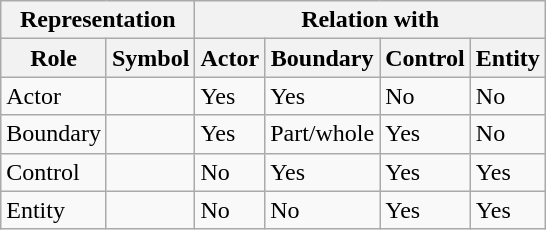<table class="wikitable">
<tr>
<th colspan="2">Representation</th>
<th colspan="4">Relation with</th>
</tr>
<tr>
<th>Role</th>
<th>Symbol</th>
<th>Actor</th>
<th>Boundary</th>
<th>Control</th>
<th>Entity</th>
</tr>
<tr>
<td>Actor</td>
<td></td>
<td>Yes</td>
<td>Yes</td>
<td>No</td>
<td>No</td>
</tr>
<tr>
<td>Boundary</td>
<td></td>
<td>Yes</td>
<td>Part/whole</td>
<td>Yes</td>
<td>No</td>
</tr>
<tr>
<td>Control</td>
<td></td>
<td>No</td>
<td>Yes</td>
<td>Yes</td>
<td>Yes</td>
</tr>
<tr>
<td>Entity</td>
<td></td>
<td>No</td>
<td>No</td>
<td>Yes</td>
<td>Yes</td>
</tr>
</table>
